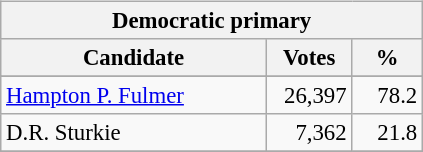<table class="wikitable" align="left" style="margin: 1em 1em 1em 0; font-size: 95%;">
<tr>
<th colspan="3">Democratic primary</th>
</tr>
<tr>
<th colspan="1" style="width: 170px">Candidate</th>
<th style="width: 50px">Votes</th>
<th style="width: 40px">%</th>
</tr>
<tr>
</tr>
<tr>
<td><a href='#'>Hampton P. Fulmer</a></td>
<td align="right">26,397</td>
<td align="right">78.2</td>
</tr>
<tr>
<td>D.R. Sturkie</td>
<td align="right">7,362</td>
<td align="right">21.8</td>
</tr>
<tr>
</tr>
</table>
